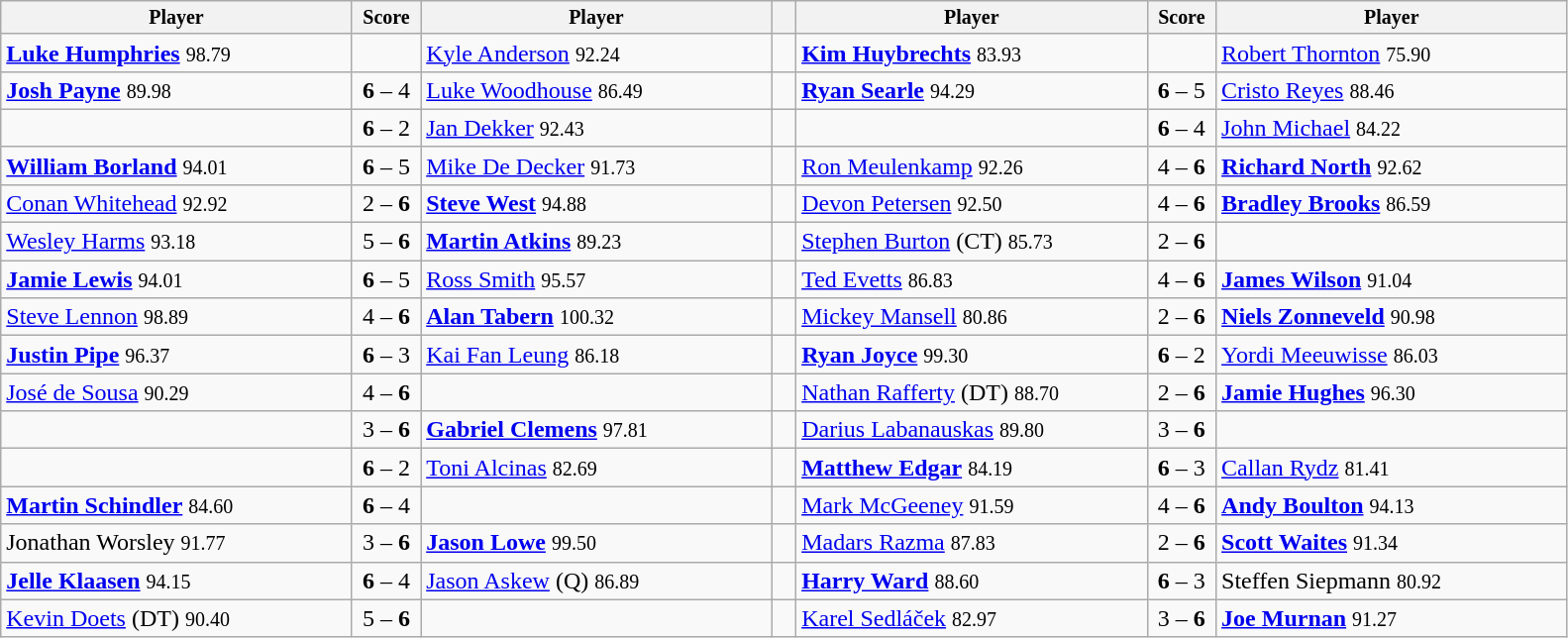<table class="wikitable">
<tr style="font-size:10pt;font-weight:bold">
<th width=230>Player</th>
<th width=40>Score</th>
<th width=230>Player</th>
<th width=10></th>
<th width=230>Player</th>
<th width=40>Score</th>
<th width=230>Player</th>
</tr>
<tr>
<td> <strong><a href='#'>Luke Humphries</a></strong> <small><span>98.79</span></small></td>
<td align=center></td>
<td> <a href='#'>Kyle Anderson</a> <small><span>92.24</span></small></td>
<td></td>
<td> <strong><a href='#'>Kim Huybrechts</a></strong> <small><span>83.93</span></small></td>
<td align=center></td>
<td> <a href='#'>Robert Thornton</a> <small><span>75.90</span></small></td>
</tr>
<tr>
<td> <strong><a href='#'>Josh Payne</a></strong> <small><span>89.98</span></small></td>
<td align=center><strong>6</strong> – 4</td>
<td> <a href='#'>Luke Woodhouse</a> <small><span>86.49</span></small></td>
<td></td>
<td> <strong><a href='#'>Ryan Searle</a></strong> <small><span>94.29</span></small></td>
<td align=center><strong>6</strong> – 5</td>
<td> <a href='#'>Cristo Reyes</a> <small><span>88.46</span></small></td>
</tr>
<tr>
<td></td>
<td align=center><strong>6</strong> – 2</td>
<td> <a href='#'>Jan Dekker</a> <small><span>92.43</span></small></td>
<td></td>
<td></td>
<td align=center><strong>6</strong> – 4</td>
<td> <a href='#'>John Michael</a> <small><span>84.22</span></small></td>
</tr>
<tr>
<td> <strong><a href='#'>William Borland</a></strong> <small><span>94.01</span></small></td>
<td align=center><strong>6</strong> – 5</td>
<td> <a href='#'>Mike De Decker</a> <small><span>91.73</span></small></td>
<td></td>
<td> <a href='#'>Ron Meulenkamp</a> <small><span>92.26</span></small></td>
<td align=center>4 – <strong>6</strong></td>
<td> <strong><a href='#'>Richard North</a></strong> <small><span>92.62</span></small></td>
</tr>
<tr>
<td> <a href='#'>Conan Whitehead</a> <small><span>92.92</span></small></td>
<td align=center>2 – <strong>6</strong></td>
<td> <strong><a href='#'>Steve West</a></strong> <small><span>94.88</span></small></td>
<td></td>
<td> <a href='#'>Devon Petersen</a> <small><span>92.50</span></small></td>
<td align=center>4 – <strong>6</strong></td>
<td> <strong><a href='#'>Bradley Brooks</a></strong> <small><span>86.59</span></small></td>
</tr>
<tr>
<td> <a href='#'>Wesley Harms</a> <small><span>93.18</span></small></td>
<td align=center>5 – <strong>6</strong></td>
<td> <strong><a href='#'>Martin Atkins</a></strong> <small><span>89.23</span></small></td>
<td></td>
<td> <a href='#'>Stephen Burton</a> (CT) <small><span>85.73</span></small></td>
<td align=center>2 – <strong>6</strong></td>
<td></td>
</tr>
<tr>
<td> <strong><a href='#'>Jamie Lewis</a></strong> <small><span>94.01</span></small></td>
<td align=center><strong>6</strong> – 5</td>
<td> <a href='#'>Ross Smith</a> <small><span>95.57</span></small></td>
<td></td>
<td> <a href='#'>Ted Evetts</a> <small><span>86.83</span></small></td>
<td align=center>4 – <strong>6</strong></td>
<td> <strong><a href='#'>James Wilson</a></strong> <small><span>91.04</span></small></td>
</tr>
<tr>
<td> <a href='#'>Steve Lennon</a> <small><span>98.89</span></small></td>
<td align=center>4 – <strong>6</strong></td>
<td> <strong><a href='#'>Alan Tabern</a></strong> <small><span>100.32</span></small></td>
<td></td>
<td> <a href='#'>Mickey Mansell</a> <small><span>80.86</span></small></td>
<td align=center>2 – <strong>6</strong></td>
<td> <strong><a href='#'>Niels Zonneveld</a></strong> <small><span>90.98</span></small></td>
</tr>
<tr>
<td> <strong><a href='#'>Justin Pipe</a></strong> <small><span>96.37</span></small></td>
<td align=center><strong>6</strong> – 3</td>
<td> <a href='#'>Kai Fan Leung</a> <small><span>86.18</span></small></td>
<td></td>
<td> <strong><a href='#'>Ryan Joyce</a></strong> <small><span>99.30</span></small></td>
<td align=center><strong>6</strong> – 2</td>
<td> <a href='#'>Yordi Meeuwisse</a> <small><span>86.03</span></small></td>
</tr>
<tr>
<td> <a href='#'>José de Sousa</a> <small><span>90.29</span></small></td>
<td align=center>4 – <strong>6</strong></td>
<td></td>
<td></td>
<td> <a href='#'>Nathan Rafferty</a> (DT) <small><span>88.70</span></small></td>
<td align=center>2 – <strong>6</strong></td>
<td> <strong><a href='#'>Jamie Hughes</a></strong> <small><span>96.30</span></small></td>
</tr>
<tr>
<td></td>
<td align=center>3 – <strong>6</strong></td>
<td> <strong><a href='#'>Gabriel Clemens</a></strong> <small><span>97.81</span></small></td>
<td></td>
<td> <a href='#'>Darius Labanauskas</a> <small><span>89.80</span></small></td>
<td align=center>3 – <strong>6</strong></td>
<td></td>
</tr>
<tr>
<td></td>
<td align=center><strong>6</strong> – 2</td>
<td> <a href='#'>Toni Alcinas</a> <small><span>82.69</span></small></td>
<td></td>
<td> <strong><a href='#'>Matthew Edgar</a></strong> <small><span>84.19</span></small></td>
<td align=center><strong>6</strong> – 3</td>
<td> <a href='#'>Callan Rydz</a> <small><span>81.41</span></small></td>
</tr>
<tr>
<td> <strong><a href='#'>Martin Schindler</a></strong> <small><span>84.60</span></small></td>
<td align=center><strong>6</strong> – 4</td>
<td></td>
<td></td>
<td> <a href='#'>Mark McGeeney</a> <small><span>91.59</span></small></td>
<td align=center>4 – <strong>6</strong></td>
<td> <strong><a href='#'>Andy Boulton</a></strong> <small><span>94.13</span></small></td>
</tr>
<tr>
<td> Jonathan Worsley <small><span>91.77</span></small></td>
<td align=center>3 – <strong>6</strong></td>
<td> <strong><a href='#'>Jason Lowe</a></strong> <small><span>99.50</span></small></td>
<td></td>
<td> <a href='#'>Madars Razma</a> <small><span>87.83</span></small></td>
<td align=center>2 – <strong>6</strong></td>
<td> <strong><a href='#'>Scott Waites</a></strong> <small><span>91.34</span></small></td>
</tr>
<tr>
<td> <strong><a href='#'>Jelle Klaasen</a></strong> <small><span>94.15</span></small></td>
<td align=center><strong>6</strong> – 4</td>
<td> <a href='#'>Jason Askew</a> (Q) <small><span>86.89</span></small></td>
<td></td>
<td> <strong><a href='#'>Harry Ward</a></strong> <small><span>88.60</span></small></td>
<td align=center><strong>6</strong> – 3</td>
<td> Steffen Siepmann <small><span>80.92</span></small></td>
</tr>
<tr>
<td> <a href='#'>Kevin Doets</a> (DT) <small><span>90.40</span></small></td>
<td align=center>5 – <strong>6</strong></td>
<td></td>
<td></td>
<td> <a href='#'>Karel Sedláček</a> <small><span>82.97</span></small></td>
<td align=center>3 – <strong>6</strong></td>
<td> <strong><a href='#'>Joe Murnan</a></strong> <small><span>91.27</span></small></td>
</tr>
</table>
